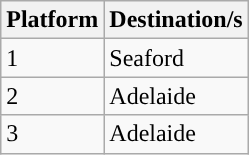<table class="wikitable">
<tr>
<th>Platform</th>
<th>Destination/s</th>
</tr>
<tr>
<td style="background:#"><span>1</span></td>
<td>Seaford</td>
</tr>
<tr>
<td style="background:#"><span>2</span></td>
<td>Adelaide</td>
</tr>
<tr>
<td style="background:#"><span>3</span></td>
<td>Adelaide</td>
</tr>
</table>
